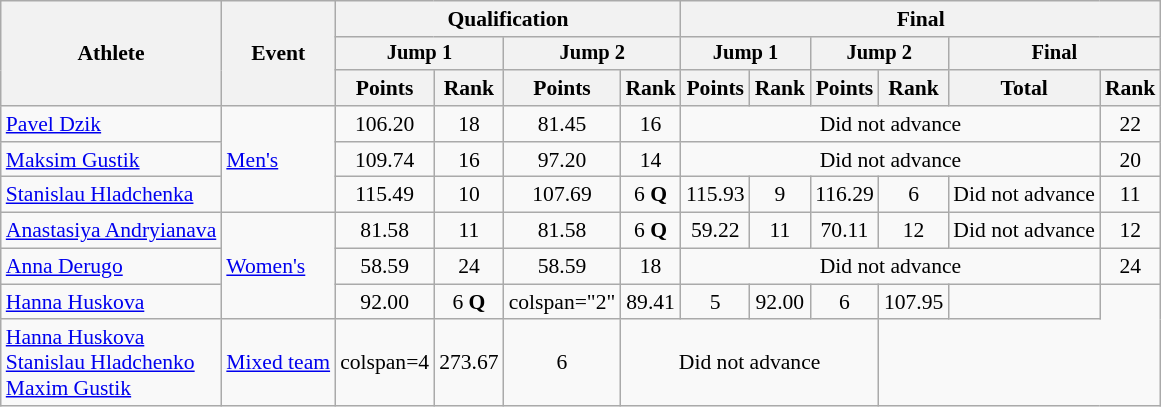<table class=wikitable style=font-size:90%;text-align:center>
<tr>
<th rowspan=3>Athlete</th>
<th rowspan=3>Event</th>
<th colspan=4>Qualification</th>
<th colspan=6>Final</th>
</tr>
<tr style=font-size:95%>
<th colspan=2>Jump 1</th>
<th colspan=2>Jump 2</th>
<th colspan=2>Jump 1</th>
<th colspan=2>Jump 2</th>
<th colspan="2">Final</th>
</tr>
<tr>
<th>Points</th>
<th>Rank</th>
<th>Points</th>
<th>Rank</th>
<th>Points</th>
<th>Rank</th>
<th>Points</th>
<th>Rank</th>
<th>Total</th>
<th>Rank</th>
</tr>
<tr>
<td align=left><a href='#'>Pavel Dzik</a></td>
<td align=left rowspan=3><a href='#'>Men's</a></td>
<td>106.20</td>
<td>18</td>
<td>81.45</td>
<td>16</td>
<td colspan=5>Did not advance</td>
<td>22</td>
</tr>
<tr>
<td align=left><a href='#'>Maksim Gustik</a></td>
<td>109.74</td>
<td>16</td>
<td>97.20</td>
<td>14</td>
<td colspan=5>Did not advance</td>
<td>20</td>
</tr>
<tr>
<td align=left><a href='#'>Stanislau Hladchenka</a></td>
<td>115.49</td>
<td>10</td>
<td>107.69</td>
<td>6 <strong>Q</strong></td>
<td>115.93</td>
<td>9</td>
<td>116.29</td>
<td>6</td>
<td>Did not advance</td>
<td>11</td>
</tr>
<tr>
<td align=left><a href='#'>Anastasiya Andryianava</a></td>
<td align=left rowspan=3><a href='#'>Women's</a></td>
<td>81.58</td>
<td>11</td>
<td>81.58</td>
<td>6 <strong>Q</strong></td>
<td>59.22</td>
<td>11</td>
<td>70.11</td>
<td>12</td>
<td>Did not advance</td>
<td>12</td>
</tr>
<tr>
<td align=left><a href='#'>Anna Derugo</a></td>
<td>58.59</td>
<td>24</td>
<td>58.59</td>
<td>18</td>
<td colspan=5>Did not advance</td>
<td>24</td>
</tr>
<tr>
<td align=left><a href='#'>Hanna Huskova</a></td>
<td>92.00</td>
<td>6 <strong>Q</strong></td>
<td>colspan="2" </td>
<td>89.41</td>
<td>5</td>
<td>92.00</td>
<td>6</td>
<td>107.95</td>
<td></td>
</tr>
<tr>
<td align=left><a href='#'>Hanna Huskova</a><br><a href='#'>Stanislau Hladchenko</a><br><a href='#'>Maxim Gustik</a></td>
<td align=left><a href='#'>Mixed team</a></td>
<td>colspan=4</td>
<td>273.67</td>
<td>6</td>
<td colspan=4>Did not advance</td>
</tr>
</table>
